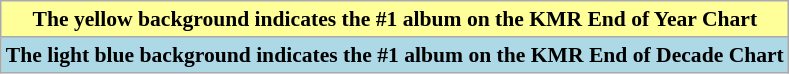<table class="wikitable plainrowheaders" style="font-size:90%;">
<tr>
<th scope=row style="background-color:#FFFF99">The yellow background indicates the #1 album on the KMR End of Year Chart</th>
</tr>
<tr>
<th scope=row style="background-color:lightblue">The light blue background indicates the #1 album on the KMR End of Decade Chart</th>
</tr>
</table>
